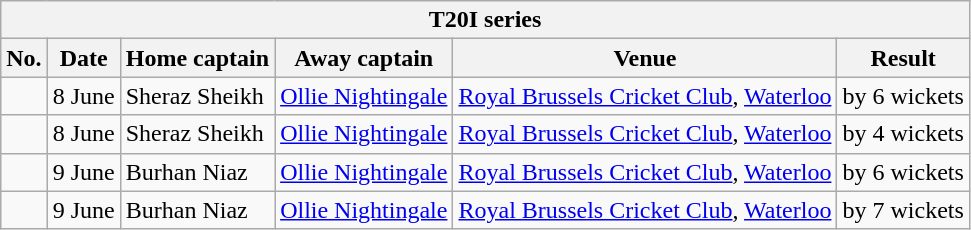<table class="wikitable">
<tr>
<th colspan="9">T20I series</th>
</tr>
<tr>
<th>No.</th>
<th>Date</th>
<th>Home captain</th>
<th>Away captain</th>
<th>Venue</th>
<th>Result</th>
</tr>
<tr>
<td></td>
<td>8 June</td>
<td>Sheraz Sheikh</td>
<td><a href='#'>Ollie Nightingale</a></td>
<td><a href='#'>Royal Brussels Cricket Club</a>, <a href='#'>Waterloo</a></td>
<td> by 6 wickets</td>
</tr>
<tr>
<td></td>
<td>8 June</td>
<td>Sheraz Sheikh</td>
<td><a href='#'>Ollie Nightingale</a></td>
<td><a href='#'>Royal Brussels Cricket Club</a>, <a href='#'>Waterloo</a></td>
<td> by 4 wickets</td>
</tr>
<tr>
<td></td>
<td>9 June</td>
<td>Burhan Niaz</td>
<td><a href='#'>Ollie Nightingale</a></td>
<td><a href='#'>Royal Brussels Cricket Club</a>, <a href='#'>Waterloo</a></td>
<td> by 6 wickets</td>
</tr>
<tr>
<td></td>
<td>9 June</td>
<td>Burhan Niaz</td>
<td><a href='#'>Ollie Nightingale</a></td>
<td><a href='#'>Royal Brussels Cricket Club</a>, <a href='#'>Waterloo</a></td>
<td> by 7 wickets</td>
</tr>
</table>
